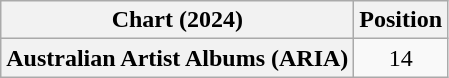<table class="wikitable plainrowheaders" style="text-align:center">
<tr>
<th scope="col">Chart (2024)</th>
<th scope="col">Position</th>
</tr>
<tr>
<th scope="row">Australian Artist Albums (ARIA)</th>
<td>14</td>
</tr>
</table>
